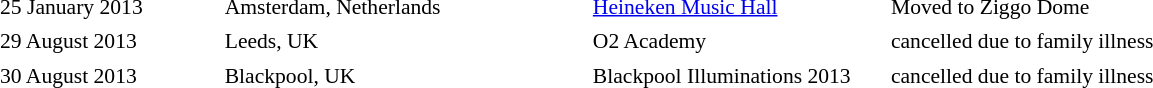<table cellpadding="2" style="border: 0px solid darkgray; font-size:90%">
<tr>
<th width="150"></th>
<th width="250"></th>
<th width="200"></th>
<th width="700"></th>
</tr>
<tr border="0">
<td>25 January 2013</td>
<td>Amsterdam, Netherlands</td>
<td><a href='#'>Heineken Music Hall</a></td>
<td>Moved to Ziggo Dome</td>
</tr>
<tr>
<td>29 August 2013</td>
<td>Leeds, UK</td>
<td O2 Academy Leeds>O2 Academy</td>
<td>cancelled due to family illness</td>
</tr>
<tr>
<td>30 August 2013</td>
<td>Blackpool, UK</td>
<td>Blackpool Illuminations 2013</td>
<td>cancelled due to family illness</td>
</tr>
<tr>
</tr>
</table>
